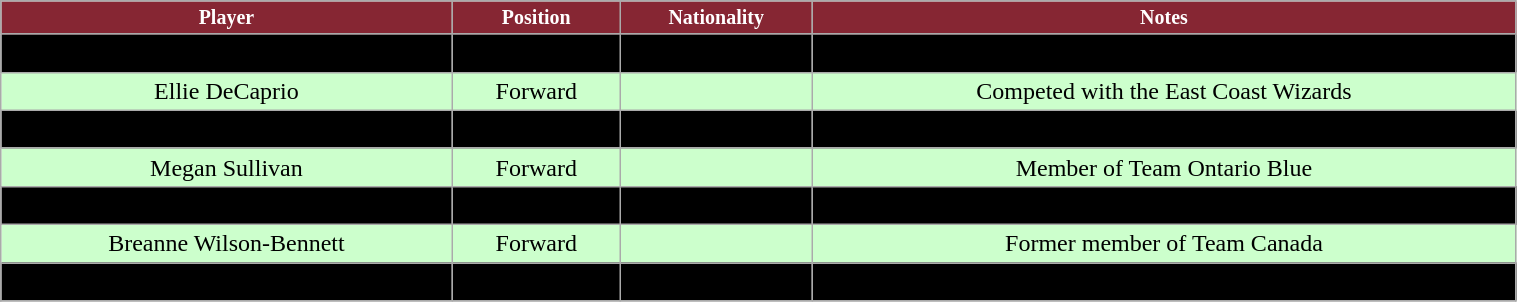<table class="wikitable" width="80%">
<tr align="center"  style="background:#862633;color:white; font-size:smaller;">
<td><strong>Player</strong></td>
<td><strong>Position</strong></td>
<td><strong>Nationality</strong></td>
<td><strong>Notes</strong></td>
</tr>
<tr align="center" bgcolor=" ">
<td>Shelby Perry</td>
<td>Forward</td>
<td></td>
<td>Member of Team Ontario Blue</td>
</tr>
<tr align="center" bgcolor="#ccffcc">
<td>Ellie DeCaprio</td>
<td>Forward</td>
<td></td>
<td>Competed with the East Coast Wizards</td>
</tr>
<tr align="center" bgcolor=" ">
<td>Kaila Pinkney</td>
<td>Defense</td>
<td></td>
<td>Member of Team Ontario Red</td>
</tr>
<tr align="center" bgcolor="#ccffcc">
<td>Megan Sullivan</td>
<td>Forward</td>
<td></td>
<td>Member of Team Ontario Blue</td>
</tr>
<tr align="center" bgcolor=" ">
<td>Lauren Wildfang</td>
<td>Defense</td>
<td></td>
<td>Former member of Team Canada</td>
</tr>
<tr align="center" bgcolor="#ccffcc">
<td>Breanne Wilson-Bennett</td>
<td>Forward</td>
<td></td>
<td>Former member of Team Canada</td>
</tr>
<tr align="center" bgcolor=" ">
<td>Annika Zalewski</td>
<td>Forward</td>
<td></td>
<td>Played with the Buffalo Bison</td>
</tr>
<tr align="center" bgcolor=" ">
</tr>
</table>
